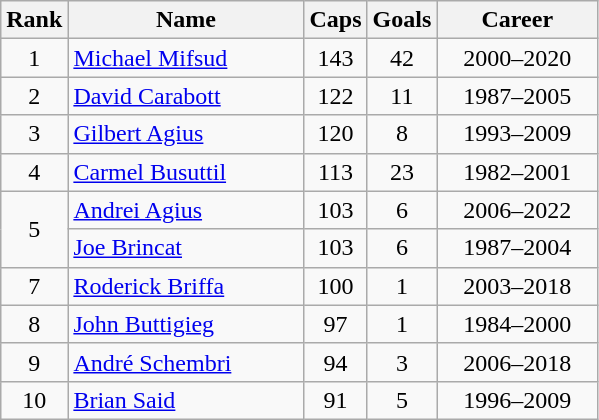<table class="wikitable sortable" style="text-align:center;">
<tr>
<th>Rank</th>
<th style="width:150px;">Name</th>
<th>Caps</th>
<th>Goals</th>
<th style="width:100px;">Career</th>
</tr>
<tr>
<td>1</td>
<td align="left"><a href='#'>Michael Mifsud</a></td>
<td>143</td>
<td>42</td>
<td>2000–2020</td>
</tr>
<tr>
<td>2</td>
<td align="left"><a href='#'>David Carabott</a></td>
<td>122</td>
<td>11</td>
<td>1987–2005</td>
</tr>
<tr>
<td>3</td>
<td align="left"><a href='#'>Gilbert Agius</a></td>
<td>120</td>
<td>8</td>
<td>1993–2009</td>
</tr>
<tr>
<td>4</td>
<td align="left"><a href='#'>Carmel Busuttil</a></td>
<td>113</td>
<td>23</td>
<td>1982–2001</td>
</tr>
<tr>
<td rowspan=2>5</td>
<td align="left"><a href='#'>Andrei Agius</a></td>
<td>103</td>
<td>6</td>
<td>2006–2022</td>
</tr>
<tr>
<td align="left"><a href='#'>Joe Brincat</a></td>
<td>103</td>
<td>6</td>
<td>1987–2004</td>
</tr>
<tr>
<td>7</td>
<td align="left"><a href='#'>Roderick Briffa</a></td>
<td>100</td>
<td>1</td>
<td>2003–2018</td>
</tr>
<tr>
<td>8</td>
<td align="left"><a href='#'>John Buttigieg</a></td>
<td>97</td>
<td>1</td>
<td>1984–2000</td>
</tr>
<tr>
<td>9</td>
<td align="left"><a href='#'>André Schembri</a></td>
<td>94</td>
<td>3</td>
<td>2006–2018</td>
</tr>
<tr>
<td>10</td>
<td align="left"><a href='#'>Brian Said</a></td>
<td>91</td>
<td>5</td>
<td>1996–2009</td>
</tr>
</table>
